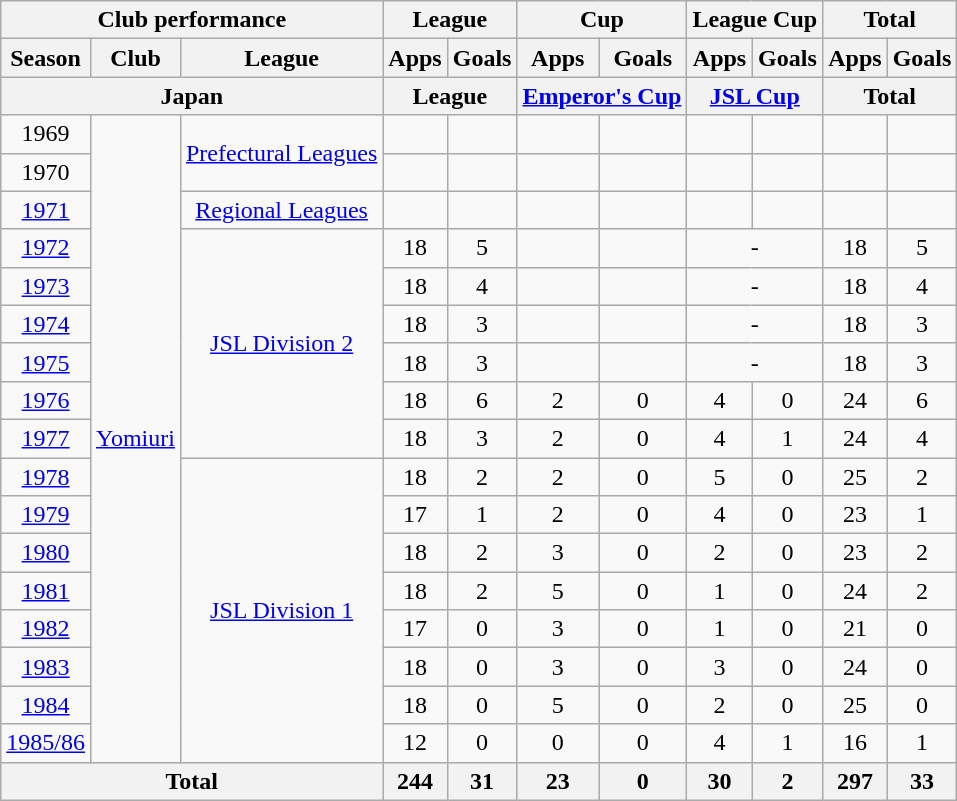<table class="wikitable" style="text-align:center;">
<tr>
<th colspan=3>Club performance</th>
<th colspan=2>League</th>
<th colspan=2>Cup</th>
<th colspan=2>League Cup</th>
<th colspan=2>Total</th>
</tr>
<tr>
<th>Season</th>
<th>Club</th>
<th>League</th>
<th>Apps</th>
<th>Goals</th>
<th>Apps</th>
<th>Goals</th>
<th>Apps</th>
<th>Goals</th>
<th>Apps</th>
<th>Goals</th>
</tr>
<tr>
<th colspan=3>Japan</th>
<th colspan=2>League</th>
<th colspan=2><a href='#'>Emperor's Cup</a></th>
<th colspan=2><a href='#'>JSL Cup</a></th>
<th colspan=2>Total</th>
</tr>
<tr>
<td>1969</td>
<td rowspan="17"><a href='#'>Yomiuri</a></td>
<td rowspan="2"><a href='#'>Prefectural Leagues</a></td>
<td></td>
<td></td>
<td></td>
<td></td>
<td></td>
<td></td>
<td></td>
<td></td>
</tr>
<tr>
<td>1970</td>
<td></td>
<td></td>
<td></td>
<td></td>
<td></td>
<td></td>
<td></td>
<td></td>
</tr>
<tr>
<td><a href='#'>1971</a></td>
<td><a href='#'>Regional Leagues</a></td>
<td></td>
<td></td>
<td></td>
<td></td>
<td></td>
<td></td>
<td></td>
<td></td>
</tr>
<tr>
<td><a href='#'>1972</a></td>
<td rowspan="6"><a href='#'>JSL Division 2</a></td>
<td>18</td>
<td>5</td>
<td></td>
<td></td>
<td colspan="2">-</td>
<td>18</td>
<td>5</td>
</tr>
<tr>
<td><a href='#'>1973</a></td>
<td>18</td>
<td>4</td>
<td></td>
<td></td>
<td colspan="2">-</td>
<td>18</td>
<td>4</td>
</tr>
<tr>
<td><a href='#'>1974</a></td>
<td>18</td>
<td>3</td>
<td></td>
<td></td>
<td colspan="2">-</td>
<td>18</td>
<td>3</td>
</tr>
<tr>
<td><a href='#'>1975</a></td>
<td>18</td>
<td>3</td>
<td></td>
<td></td>
<td colspan="2">-</td>
<td>18</td>
<td>3</td>
</tr>
<tr>
<td><a href='#'>1976</a></td>
<td>18</td>
<td>6</td>
<td>2</td>
<td>0</td>
<td>4</td>
<td>0</td>
<td>24</td>
<td>6</td>
</tr>
<tr>
<td><a href='#'>1977</a></td>
<td>18</td>
<td>3</td>
<td>2</td>
<td>0</td>
<td>4</td>
<td>1</td>
<td>24</td>
<td>4</td>
</tr>
<tr>
<td><a href='#'>1978</a></td>
<td rowspan="8"><a href='#'>JSL Division 1</a></td>
<td>18</td>
<td>2</td>
<td>2</td>
<td>0</td>
<td>5</td>
<td>0</td>
<td>25</td>
<td>2</td>
</tr>
<tr>
<td><a href='#'>1979</a></td>
<td>17</td>
<td>1</td>
<td>2</td>
<td>0</td>
<td>4</td>
<td>0</td>
<td>23</td>
<td>1</td>
</tr>
<tr>
<td><a href='#'>1980</a></td>
<td>18</td>
<td>2</td>
<td>3</td>
<td>0</td>
<td>2</td>
<td>0</td>
<td>23</td>
<td>2</td>
</tr>
<tr>
<td><a href='#'>1981</a></td>
<td>18</td>
<td>2</td>
<td>5</td>
<td>0</td>
<td>1</td>
<td>0</td>
<td>24</td>
<td>2</td>
</tr>
<tr>
<td><a href='#'>1982</a></td>
<td>17</td>
<td>0</td>
<td>3</td>
<td>0</td>
<td>1</td>
<td>0</td>
<td>21</td>
<td>0</td>
</tr>
<tr>
<td><a href='#'>1983</a></td>
<td>18</td>
<td>0</td>
<td>3</td>
<td>0</td>
<td>3</td>
<td>0</td>
<td>24</td>
<td>0</td>
</tr>
<tr>
<td><a href='#'>1984</a></td>
<td>18</td>
<td>0</td>
<td>5</td>
<td>0</td>
<td>2</td>
<td>0</td>
<td>25</td>
<td>0</td>
</tr>
<tr>
<td><a href='#'>1985/86</a></td>
<td>12</td>
<td>0</td>
<td>0</td>
<td>0</td>
<td>4</td>
<td>1</td>
<td>16</td>
<td>1</td>
</tr>
<tr>
<th colspan=3>Total</th>
<th>244</th>
<th>31</th>
<th>23</th>
<th>0</th>
<th>30</th>
<th>2</th>
<th>297</th>
<th>33</th>
</tr>
</table>
